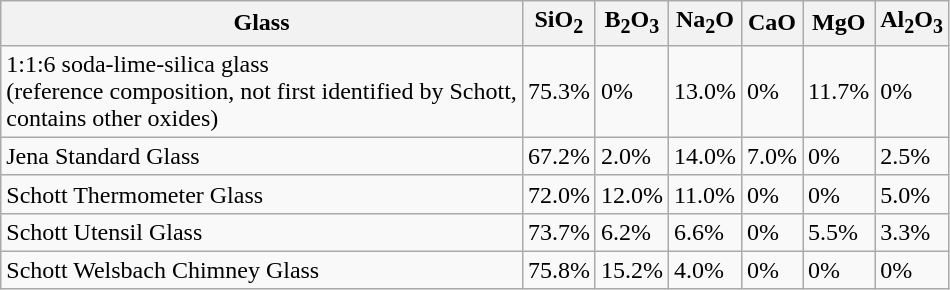<table class="wikitable sortable">
<tr>
<th>Glass</th>
<th>SiO<sub>2</sub></th>
<th>B<sub>2</sub>O<sub>3</sub></th>
<th>Na<sub>2</sub>O</th>
<th>CaO</th>
<th>MgO</th>
<th>Al<sub>2</sub>O<sub>3</sub></th>
</tr>
<tr>
<td>1:1:6 soda-lime-silica glass<br>(reference composition, not first identified by Schott,<br>contains other oxides)</td>
<td>75.3%</td>
<td>0%</td>
<td>13.0%</td>
<td>0%</td>
<td>11.7%</td>
<td>0%</td>
</tr>
<tr>
<td>Jena Standard Glass</td>
<td>67.2%</td>
<td>2.0%</td>
<td>14.0%</td>
<td>7.0%</td>
<td>0%</td>
<td>2.5%</td>
</tr>
<tr>
<td>Schott Thermometer Glass</td>
<td>72.0%</td>
<td>12.0%</td>
<td>11.0%</td>
<td>0%</td>
<td>0%</td>
<td>5.0%</td>
</tr>
<tr>
<td>Schott Utensil Glass</td>
<td>73.7%</td>
<td>6.2%</td>
<td>6.6%</td>
<td>0%</td>
<td>5.5%</td>
<td>3.3%</td>
</tr>
<tr>
<td>Schott Welsbach Chimney Glass</td>
<td>75.8%</td>
<td>15.2%</td>
<td>4.0%</td>
<td>0%</td>
<td>0%</td>
<td>0%</td>
</tr>
</table>
